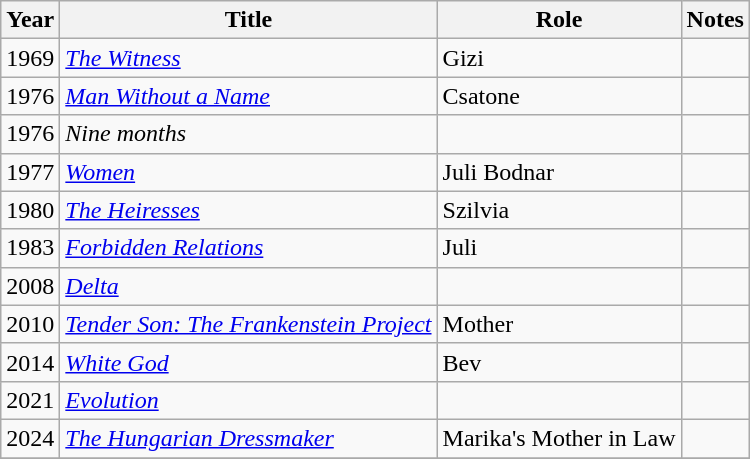<table class="wikitable sortable">
<tr>
<th>Year</th>
<th>Title</th>
<th>Role</th>
<th class="unsortable">Notes</th>
</tr>
<tr>
<td>1969</td>
<td><em><a href='#'>The Witness</a></em></td>
<td>Gizi</td>
<td></td>
</tr>
<tr>
<td>1976</td>
<td><em><a href='#'>Man Without a Name</a></em></td>
<td>Csatone</td>
<td></td>
</tr>
<tr>
<td>1976</td>
<td><em>Nine months</em></td>
<td></td>
<td></td>
</tr>
<tr>
<td>1977</td>
<td><em><a href='#'>Women</a></em></td>
<td>Juli Bodnar</td>
<td></td>
</tr>
<tr>
<td>1980</td>
<td><em><a href='#'>The Heiresses</a></em></td>
<td>Szilvia</td>
<td></td>
</tr>
<tr>
<td>1983</td>
<td><em><a href='#'>Forbidden Relations</a></em></td>
<td>Juli</td>
<td></td>
</tr>
<tr>
<td>2008</td>
<td><em><a href='#'>Delta</a></em></td>
<td></td>
<td></td>
</tr>
<tr>
<td>2010</td>
<td><em><a href='#'>Tender Son: The Frankenstein Project</a></em></td>
<td>Mother</td>
<td></td>
</tr>
<tr>
<td>2014</td>
<td><em><a href='#'>White God</a></em></td>
<td>Bev</td>
<td></td>
</tr>
<tr>
<td>2021</td>
<td><em><a href='#'>Evolution</a></em></td>
<td></td>
<td></td>
</tr>
<tr>
<td>2024</td>
<td><em><a href='#'>The Hungarian Dressmaker</a></em></td>
<td>Marika's Mother in Law</td>
<td></td>
</tr>
<tr>
</tr>
</table>
